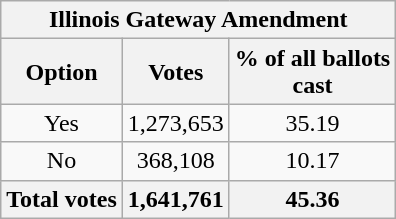<table class="wikitable">
<tr>
<th colspan=4 text align=center>Illinois Gateway Amendment</th>
</tr>
<tr>
<th>Option</th>
<th>Votes</th>
<th>% of all ballots<br>cast</th>
</tr>
<tr>
<td text align=center>Yes</td>
<td text align=center>1,273,653</td>
<td text align=center>35.19</td>
</tr>
<tr>
<td text align=center>No</td>
<td text align=center>368,108</td>
<td text align=center>10.17</td>
</tr>
<tr>
<th text align=center>Total votes</th>
<th text align=center><strong>1,641,761</strong></th>
<th text align=center><strong>45.36</strong></th>
</tr>
</table>
